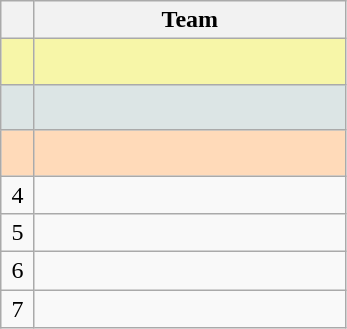<table class="wikitable" style="text-align:center">
<tr>
<th width=15></th>
<th width=200>Team</th>
</tr>
<tr style="background:#f7f6a8;">
<td style="text-align:center; height:23px;"></td>
<td align=left></td>
</tr>
<tr style="background:#dce5e5;">
<td style="text-align:center; height:23px;"></td>
<td align=left></td>
</tr>
<tr style="background:#ffdab9;">
<td style="text-align:center; height:23px;"></td>
<td align=left></td>
</tr>
<tr>
<td>4</td>
<td align=left></td>
</tr>
<tr>
<td>5</td>
<td align=left></td>
</tr>
<tr>
<td>6</td>
<td align=left></td>
</tr>
<tr>
<td>7</td>
<td align=left></td>
</tr>
</table>
